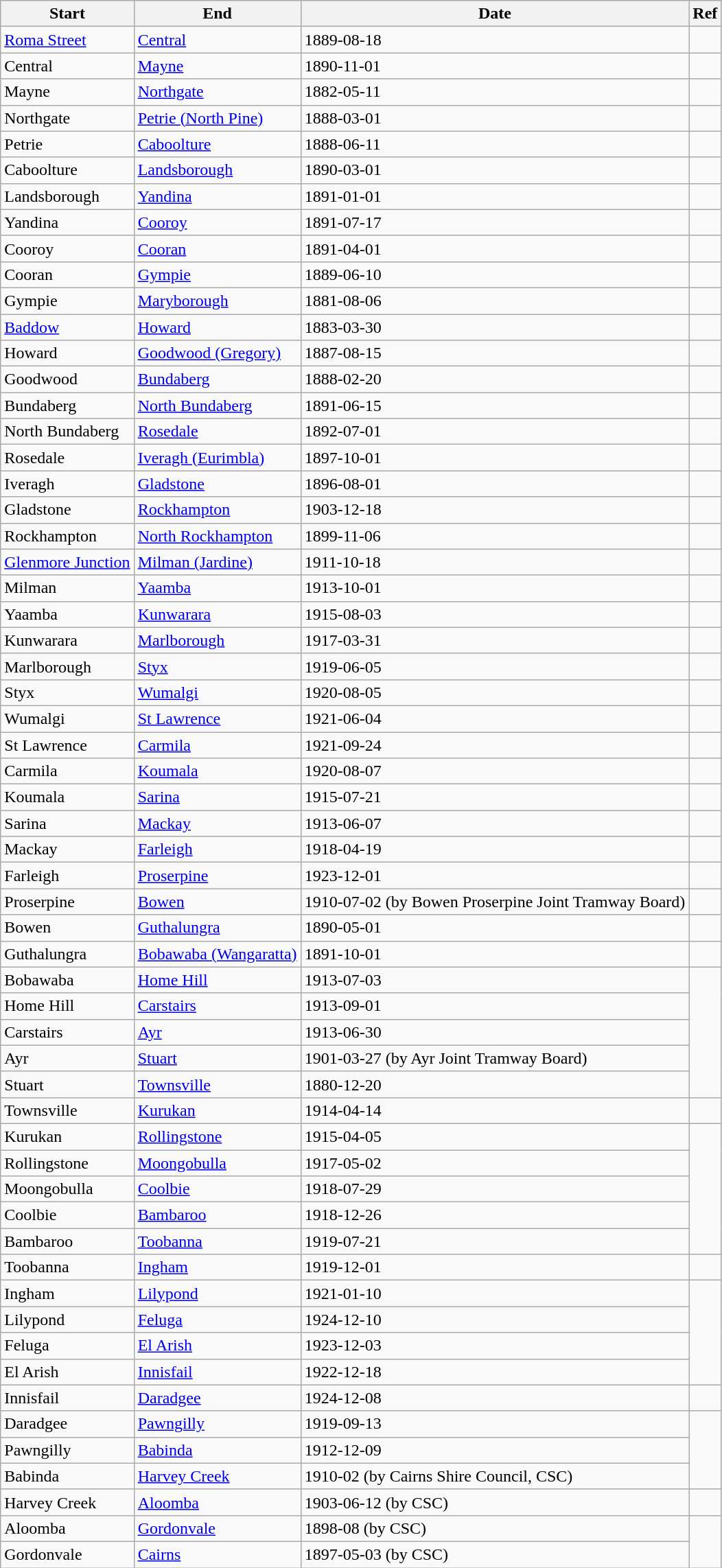<table class="wikitable sortable">
<tr>
<th>Start</th>
<th>End</th>
<th data-sort-type=isoDate>Date</th>
<th class=unsortable>Ref</th>
</tr>
<tr>
<td><a href='#'>Roma Street</a></td>
<td><a href='#'>Central</a></td>
<td>1889-08-18</td>
</tr>
<tr>
<td>Central</td>
<td><a href='#'>Mayne</a></td>
<td>1890-11-01</td>
<td></td>
</tr>
<tr>
<td>Mayne</td>
<td><a href='#'>Northgate</a></td>
<td>1882-05-11</td>
<td></td>
</tr>
<tr>
<td>Northgate</td>
<td><a href='#'>Petrie (North Pine)</a></td>
<td>1888-03-01</td>
<td></td>
</tr>
<tr>
<td>Petrie</td>
<td><a href='#'>Caboolture</a></td>
<td>1888-06-11</td>
<td></td>
</tr>
<tr>
<td>Caboolture</td>
<td><a href='#'>Landsborough</a></td>
<td>1890-03-01</td>
<td></td>
</tr>
<tr>
<td>Landsborough</td>
<td><a href='#'>Yandina</a></td>
<td>1891-01-01</td>
</tr>
<tr>
<td>Yandina</td>
<td><a href='#'>Cooroy</a></td>
<td>1891-07-17</td>
<td></td>
</tr>
<tr>
<td>Cooroy</td>
<td><a href='#'>Cooran</a></td>
<td>1891-04-01</td>
<td></td>
</tr>
<tr>
<td>Cooran</td>
<td><a href='#'>Gympie</a></td>
<td>1889-06-10</td>
<td></td>
</tr>
<tr>
<td>Gympie</td>
<td><a href='#'>Maryborough</a></td>
<td>1881-08-06</td>
<td></td>
</tr>
<tr>
<td><a href='#'>Baddow</a></td>
<td><a href='#'>Howard</a></td>
<td>1883-03-30</td>
</tr>
<tr>
<td>Howard</td>
<td><a href='#'>Goodwood (Gregory)</a></td>
<td>1887-08-15</td>
<td></td>
</tr>
<tr>
<td>Goodwood</td>
<td><a href='#'>Bundaberg</a></td>
<td>1888-02-20</td>
<td></td>
</tr>
<tr>
<td>Bundaberg</td>
<td><a href='#'>North Bundaberg</a></td>
<td>1891-06-15</td>
<td></td>
</tr>
<tr>
<td>North Bundaberg</td>
<td><a href='#'>Rosedale</a></td>
<td>1892-07-01</td>
<td></td>
</tr>
<tr>
<td>Rosedale</td>
<td><a href='#'>Iveragh (Eurimbla)</a></td>
<td>1897-10-01</td>
<td></td>
</tr>
<tr>
<td>Iveragh</td>
<td><a href='#'>Gladstone</a></td>
<td>1896-08-01</td>
<td></td>
</tr>
<tr>
<td>Gladstone</td>
<td><a href='#'>Rockhampton</a></td>
<td>1903-12-18</td>
</tr>
<tr>
<td>Rockhampton</td>
<td><a href='#'>North Rockhampton</a></td>
<td>1899-11-06</td>
<td></td>
</tr>
<tr>
<td><a href='#'>Glenmore Junction</a></td>
<td><a href='#'>Milman (Jardine)</a></td>
<td>1911-10-18</td>
<td></td>
</tr>
<tr>
<td>Milman</td>
<td><a href='#'>Yaamba</a></td>
<td>1913-10-01</td>
</tr>
<tr>
<td>Yaamba</td>
<td><a href='#'>Kunwarara</a></td>
<td>1915-08-03</td>
<td></td>
</tr>
<tr>
<td>Kunwarara</td>
<td><a href='#'>Marlborough</a></td>
<td>1917-03-31</td>
<td></td>
</tr>
<tr>
<td>Marlborough</td>
<td><a href='#'>Styx</a></td>
<td>1919-06-05</td>
<td></td>
</tr>
<tr>
<td>Styx</td>
<td><a href='#'>Wumalgi</a></td>
<td>1920-08-05</td>
<td></td>
</tr>
<tr>
<td>Wumalgi</td>
<td><a href='#'>St Lawrence</a></td>
<td>1921-06-04</td>
<td></td>
</tr>
<tr>
<td>St Lawrence</td>
<td><a href='#'>Carmila</a></td>
<td>1921-09-24</td>
</tr>
<tr>
<td>Carmila</td>
<td><a href='#'>Koumala</a></td>
<td>1920-08-07</td>
<td></td>
</tr>
<tr>
<td>Koumala</td>
<td><a href='#'>Sarina</a></td>
<td>1915-07-21</td>
<td></td>
</tr>
<tr>
<td>Sarina</td>
<td><a href='#'>Mackay</a></td>
<td>1913-06-07</td>
<td></td>
</tr>
<tr>
<td>Mackay</td>
<td><a href='#'>Farleigh</a></td>
<td>1918-04-19</td>
</tr>
<tr>
<td>Farleigh</td>
<td><a href='#'>Proserpine</a></td>
<td>1923-12-01</td>
<td></td>
</tr>
<tr>
<td>Proserpine</td>
<td><a href='#'>Bowen</a></td>
<td>1910-07-02 (by Bowen Proserpine Joint Tramway Board)</td>
<td></td>
</tr>
<tr>
<td>Bowen</td>
<td><a href='#'>Guthalungra</a></td>
<td>1890-05-01</td>
</tr>
<tr>
<td>Guthalungra</td>
<td><a href='#'>Bobawaba (Wangaratta)</a></td>
<td>1891-10-01</td>
<td></td>
</tr>
<tr>
<td>Bobawaba</td>
<td><a href='#'>Home Hill</a></td>
<td>1913-07-03</td>
</tr>
<tr>
<td>Home Hill</td>
<td><a href='#'>Carstairs</a></td>
<td>1913-09-01</td>
</tr>
<tr>
<td>Carstairs</td>
<td><a href='#'>Ayr</a></td>
<td>1913-06-30</td>
</tr>
<tr>
<td>Ayr</td>
<td><a href='#'>Stuart</a></td>
<td>1901-03-27 (by Ayr Joint Tramway Board)</td>
</tr>
<tr>
<td>Stuart</td>
<td><a href='#'>Townsville</a></td>
<td>1880-12-20</td>
</tr>
<tr>
<td>Townsville</td>
<td><a href='#'>Kurukan</a></td>
<td>1914-04-14</td>
<td></td>
</tr>
<tr>
<td>Kurukan</td>
<td><a href='#'>Rollingstone</a></td>
<td>1915-04-05</td>
</tr>
<tr>
<td>Rollingstone</td>
<td><a href='#'>Moongobulla</a></td>
<td>1917-05-02</td>
</tr>
<tr>
<td>Moongobulla</td>
<td><a href='#'>Coolbie</a></td>
<td>1918-07-29</td>
</tr>
<tr>
<td>Coolbie</td>
<td><a href='#'>Bambaroo</a></td>
<td>1918-12-26</td>
</tr>
<tr>
<td>Bambaroo</td>
<td><a href='#'>Toobanna</a></td>
<td>1919-07-21</td>
</tr>
<tr>
<td>Toobanna</td>
<td><a href='#'>Ingham</a></td>
<td>1919-12-01</td>
<td></td>
</tr>
<tr>
<td>Ingham</td>
<td><a href='#'>Lilypond</a></td>
<td>1921-01-10</td>
</tr>
<tr>
<td>Lilypond</td>
<td><a href='#'>Feluga</a></td>
<td>1924-12-10</td>
</tr>
<tr>
<td>Feluga</td>
<td><a href='#'>El Arish</a></td>
<td>1923-12-03</td>
</tr>
<tr>
<td>El Arish</td>
<td><a href='#'>Innisfail</a></td>
<td>1922-12-18</td>
</tr>
<tr>
<td>Innisfail</td>
<td><a href='#'>Daradgee</a></td>
<td>1924-12-08</td>
<td></td>
</tr>
<tr>
<td>Daradgee</td>
<td><a href='#'>Pawngilly</a></td>
<td>1919-09-13</td>
</tr>
<tr>
<td>Pawngilly</td>
<td><a href='#'>Babinda</a></td>
<td>1912-12-09</td>
</tr>
<tr>
<td>Babinda</td>
<td><a href='#'>Harvey Creek</a></td>
<td>1910-02 (by Cairns Shire Council, CSC)</td>
</tr>
<tr>
<td>Harvey Creek</td>
<td><a href='#'>Aloomba</a></td>
<td>1903-06-12 (by CSC)</td>
<td></td>
</tr>
<tr>
<td>Aloomba</td>
<td><a href='#'>Gordonvale</a></td>
<td>1898-08 (by CSC)</td>
</tr>
<tr>
<td>Gordonvale</td>
<td><a href='#'>Cairns</a></td>
<td>1897-05-03 (by CSC)</td>
</tr>
</table>
